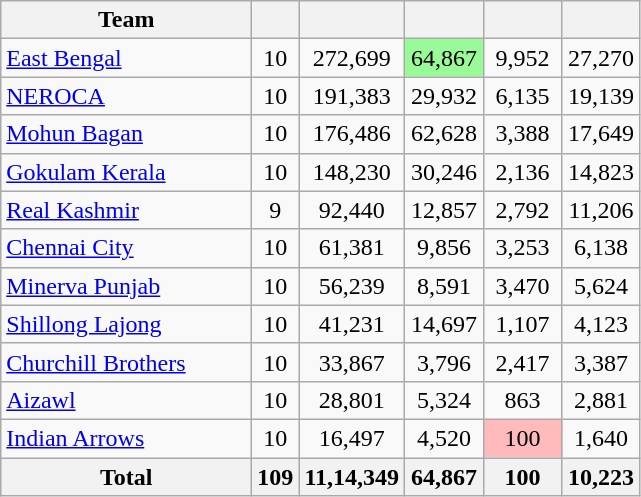<table class="wikitable sortable">
<tr>
<th width=160>Team</th>
<th></th>
<th width=45></th>
<th width=45></th>
<th width=45></th>
<th width=45></th>
</tr>
<tr>
<td><a href='#'>East Bengal</a></td>
<td align=center>10</td>
<td align=center>272,699</td>
<td align=center bgcolor="#98FB98">64,867</td>
<td align=center>9,952</td>
<td align=center>27,270<br></td>
</tr>
<tr>
<td><a href='#'>NEROCA</a></td>
<td align=center>10</td>
<td align=center>191,383</td>
<td align=center>29,932</td>
<td align=center>6,135</td>
<td align=center>19,139<br></td>
</tr>
<tr>
<td><a href='#'>Mohun Bagan</a></td>
<td align=center>10</td>
<td align=center>176,486</td>
<td align=center>62,628</td>
<td align=center>3,388</td>
<td align=center>17,649<br></td>
</tr>
<tr>
<td><a href='#'>Gokulam Kerala</a></td>
<td align=center>10</td>
<td align=center>148,230</td>
<td align=center>30,246</td>
<td align=center>2,136</td>
<td align=center>14,823<br></td>
</tr>
<tr>
<td><a href='#'>Real Kashmir</a></td>
<td align=center>9</td>
<td align=center>92,440</td>
<td align=center>12,857</td>
<td align=center>2,792</td>
<td align=center>11,206<br></td>
</tr>
<tr>
<td><a href='#'>Chennai City</a></td>
<td align=center>10</td>
<td align=center>61,381</td>
<td align=center>9,856</td>
<td align=center>3,253</td>
<td align=center>6,138<br></td>
</tr>
<tr>
<td><a href='#'>Minerva Punjab</a></td>
<td align=center>10</td>
<td align=center>56,239</td>
<td align=center>8,591</td>
<td align=center>3,470</td>
<td align=center>5,624<br></td>
</tr>
<tr>
<td><a href='#'>Shillong Lajong</a></td>
<td align=center>10</td>
<td align=center>41,231</td>
<td align=center>14,697</td>
<td align=center>1,107</td>
<td align=center>4,123<br></td>
</tr>
<tr>
<td><a href='#'>Churchill Brothers</a></td>
<td align=center>10</td>
<td align=center>33,867</td>
<td align=center>3,796</td>
<td align=center>2,417</td>
<td align=center>3,387<br></td>
</tr>
<tr>
<td><a href='#'>Aizawl</a></td>
<td align=center>10</td>
<td align=center>28,801</td>
<td align=center>5,324</td>
<td align=center>863</td>
<td align=center>2,881<br></td>
</tr>
<tr>
<td><a href='#'>Indian Arrows</a></td>
<td align=center>10</td>
<td align=center>16,497</td>
<td align=center>4,520</td>
<td align=center bgcolor="#FFBBBB">100</td>
<td align=center>1,640<br></td>
</tr>
<tr>
<th>Total</th>
<th align=center>109</th>
<th align=center>11,14,349</th>
<th align=center>64,867</th>
<th align=center>100</th>
<th align=center>10,223</th>
</tr>
</table>
